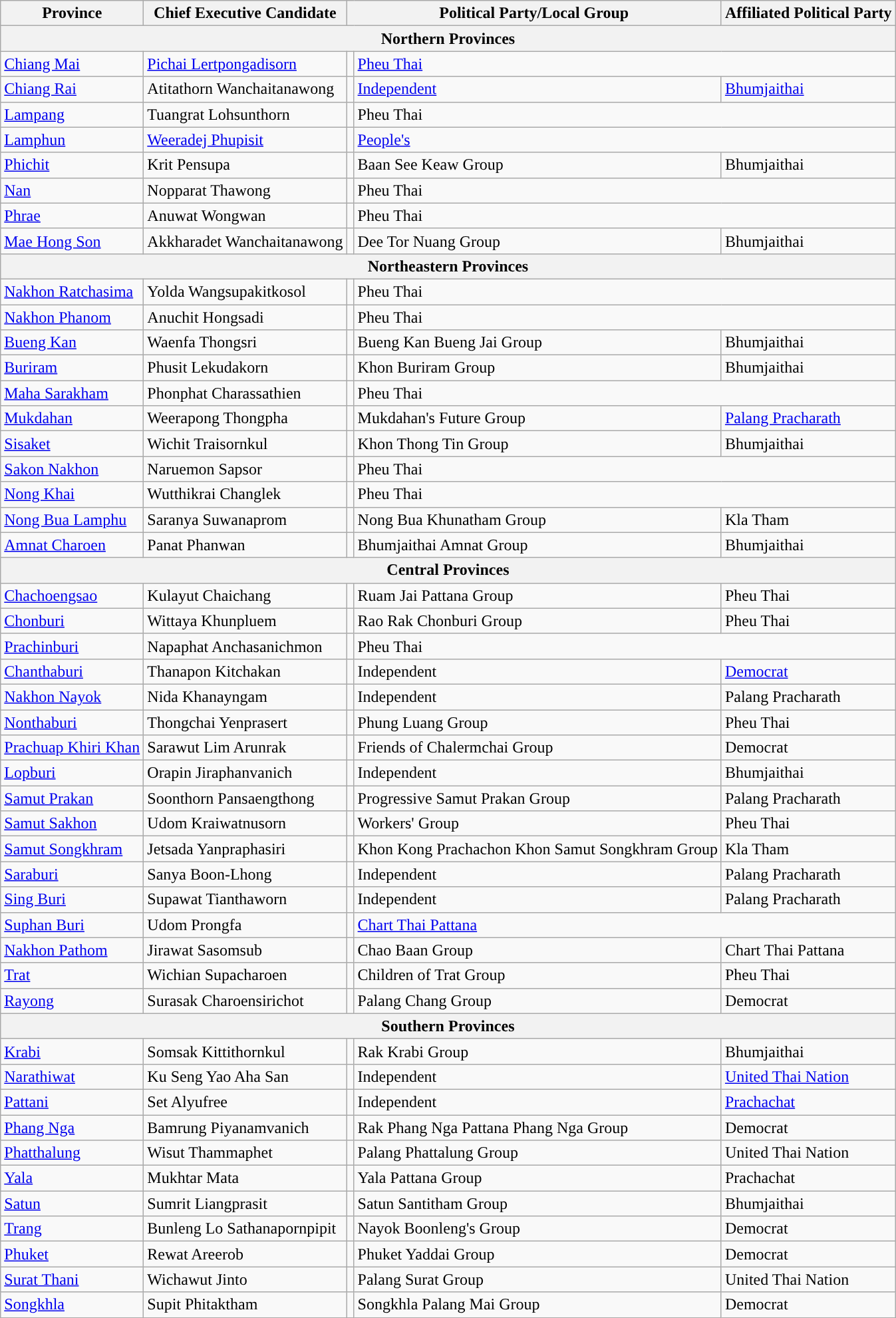<table class="wikitable">
<tr>
<th>Province</th>
<th>Chief Executive Candidate</th>
<th colspan="2">Political Party/Local Group</th>
<th>Affiliated Political Party</th>
</tr>
<tr>
<th colspan="5"><strong>Northern Provinces</strong></th>
</tr>
<tr>
<td><a href='#'>Chiang Mai</a></td>
<td><a href='#'>Pichai Lertpongadisorn</a></td>
<td style="color:inherit;background:"></td>
<td colspan="2"><a href='#'>Pheu Thai</a></td>
</tr>
<tr>
<td><a href='#'>Chiang Rai</a></td>
<td>Atitathorn Wanchaitanawong</td>
<td style="color:inherit;background:"></td>
<td><a href='#'>Independent</a></td>
<td><a href='#'>Bhumjaithai</a></td>
</tr>
<tr>
<td><a href='#'>Lampang</a></td>
<td>Tuangrat Lohsunthorn</td>
<td style="color:inherit;background:"></td>
<td colspan="2">Pheu Thai</td>
</tr>
<tr>
<td><a href='#'>Lamphun</a></td>
<td><a href='#'>Weeradej Phupisit</a></td>
<td style="color:inherit;background:"></td>
<td colspan="2"><a href='#'>People's</a></td>
</tr>
<tr>
<td><a href='#'>Phichit</a></td>
<td>Krit Pensupa</td>
<td style="color:inherit;background:"></td>
<td>Baan See Keaw Group</td>
<td>Bhumjaithai</td>
</tr>
<tr>
<td><a href='#'>Nan</a></td>
<td>Nopparat Thawong</td>
<td style="color:inherit;background:"></td>
<td colspan="2">Pheu Thai</td>
</tr>
<tr>
<td><a href='#'>Phrae</a></td>
<td>Anuwat Wongwan</td>
<td style="color:inherit;background:"></td>
<td colspan="2">Pheu Thai</td>
</tr>
<tr>
<td><a href='#'>Mae Hong Son</a></td>
<td>Akkharadet Wanchaitanawong</td>
<td style="color:inherit;background:"></td>
<td>Dee Tor Nuang Group</td>
<td>Bhumjaithai</td>
</tr>
<tr>
<th colspan="5"><strong>Northeastern Provinces</strong></th>
</tr>
<tr>
<td><a href='#'>Nakhon Ratchasima</a></td>
<td>Yolda Wangsupakitkosol</td>
<td style="color:inherit;background:"></td>
<td colspan="2">Pheu Thai</td>
</tr>
<tr>
<td><a href='#'>Nakhon Phanom</a></td>
<td>Anuchit Hongsadi</td>
<td style="color:inherit;background:"></td>
<td colspan="2">Pheu Thai</td>
</tr>
<tr>
<td><a href='#'>Bueng Kan</a></td>
<td>Waenfa Thongsri</td>
<td style="color:inherit;background:"></td>
<td>Bueng Kan Bueng Jai Group</td>
<td>Bhumjaithai</td>
</tr>
<tr>
<td><a href='#'>Buriram</a></td>
<td>Phusit Lekudakorn</td>
<td style="color:inherit;background:"></td>
<td>Khon Buriram Group</td>
<td>Bhumjaithai</td>
</tr>
<tr>
<td><a href='#'>Maha Sarakham</a></td>
<td>Phonphat Charassathien</td>
<td style="color:inherit;background:"></td>
<td colspan="2">Pheu Thai</td>
</tr>
<tr>
<td><a href='#'>Mukdahan</a></td>
<td>Weerapong Thongpha</td>
<td style="color:inherit;background:"></td>
<td>Mukdahan's Future Group</td>
<td><a href='#'>Palang Pracharath</a></td>
</tr>
<tr>
<td><a href='#'>Sisaket</a></td>
<td>Wichit Traisornkul</td>
<td style="color:inherit;background:"></td>
<td>Khon Thong Tin Group</td>
<td>Bhumjaithai</td>
</tr>
<tr>
<td><a href='#'>Sakon Nakhon</a></td>
<td>Naruemon Sapsor</td>
<td style="color:inherit;background:"></td>
<td colspan="2">Pheu Thai</td>
</tr>
<tr>
<td><a href='#'>Nong Khai</a></td>
<td>Wutthikrai Changlek</td>
<td style="color:inherit;background:"></td>
<td colspan="2">Pheu Thai</td>
</tr>
<tr>
<td><a href='#'>Nong Bua Lamphu</a></td>
<td>Saranya Suwanaprom</td>
<td style="color:inherit;background:"></td>
<td>Nong Bua Khunatham Group</td>
<td>Kla Tham</td>
</tr>
<tr>
<td><a href='#'>Amnat Charoen</a></td>
<td>Panat Phanwan</td>
<td style="color:inherit;background:"></td>
<td>Bhumjaithai Amnat Group</td>
<td>Bhumjaithai</td>
</tr>
<tr>
<th colspan="5"><strong>Central Provinces</strong></th>
</tr>
<tr>
<td><a href='#'>Chachoengsao</a></td>
<td>Kulayut Chaichang</td>
<td style="color:inherit;background:"></td>
<td>Ruam Jai Pattana Group</td>
<td>Pheu Thai</td>
</tr>
<tr>
<td><a href='#'>Chonburi</a></td>
<td>Wittaya Khunpluem</td>
<td style="color:inherit;background:"></td>
<td>Rao Rak Chonburi Group</td>
<td>Pheu Thai</td>
</tr>
<tr>
<td><a href='#'>Prachinburi</a></td>
<td>Napaphat Anchasanichmon</td>
<td style="color:inherit;background:"></td>
<td colspan="2">Pheu Thai</td>
</tr>
<tr>
<td><a href='#'>Chanthaburi</a></td>
<td>Thanapon Kitchakan</td>
<td style="color:inherit;background:"></td>
<td>Independent</td>
<td><a href='#'>Democrat</a></td>
</tr>
<tr>
<td><a href='#'>Nakhon Nayok</a></td>
<td>Nida Khanayngam</td>
<td style="color:inherit;background:"></td>
<td>Independent</td>
<td>Palang Pracharath</td>
</tr>
<tr>
<td><a href='#'>Nonthaburi</a></td>
<td>Thongchai Yenprasert</td>
<td style="color:inherit;background:"></td>
<td>Phung Luang Group</td>
<td>Pheu Thai</td>
</tr>
<tr>
<td><a href='#'>Prachuap Khiri Khan</a></td>
<td>Sarawut Lim Arunrak</td>
<td style="color:inherit;background:"></td>
<td>Friends of Chalermchai Group</td>
<td>Democrat</td>
</tr>
<tr>
<td><a href='#'>Lopburi</a></td>
<td>Orapin Jiraphanvanich</td>
<td style="color:inherit;background:"></td>
<td>Independent</td>
<td>Bhumjaithai</td>
</tr>
<tr>
<td><a href='#'>Samut Prakan</a></td>
<td>Soonthorn Pansaengthong</td>
<td style="color:inherit;background:"></td>
<td>Progressive Samut Prakan Group</td>
<td>Palang Pracharath</td>
</tr>
<tr>
<td><a href='#'>Samut Sakhon</a></td>
<td>Udom Kraiwatnusorn</td>
<td style="color:inherit;background:"></td>
<td>Workers' Group</td>
<td>Pheu Thai</td>
</tr>
<tr>
<td><a href='#'>Samut Songkhram</a></td>
<td>Jetsada Yanpraphasiri</td>
<td style="color:inherit;background:"></td>
<td>Khon Kong Prachachon Khon Samut Songkhram Group</td>
<td>Kla Tham</td>
</tr>
<tr>
<td><a href='#'>Saraburi</a></td>
<td>Sanya Boon-Lhong</td>
<td style="color:inherit;background:"></td>
<td>Independent</td>
<td>Palang Pracharath</td>
</tr>
<tr>
<td><a href='#'>Sing Buri</a></td>
<td>Supawat Tianthaworn</td>
<td style="color:inherit;background:"></td>
<td>Independent</td>
<td>Palang Pracharath</td>
</tr>
<tr>
<td><a href='#'>Suphan Buri</a></td>
<td>Udom Prongfa</td>
<td style="color:inherit;background:"></td>
<td colspan="2"><a href='#'>Chart Thai Pattana</a></td>
</tr>
<tr>
<td><a href='#'>Nakhon Pathom</a></td>
<td>Jirawat Sasomsub</td>
<td style="color:inherit;background:"></td>
<td>Chao Baan Group</td>
<td>Chart Thai Pattana</td>
</tr>
<tr>
<td><a href='#'>Trat</a></td>
<td>Wichian Supacharoen</td>
<td style="color:inherit;background:"></td>
<td>Children of Trat Group</td>
<td>Pheu Thai</td>
</tr>
<tr>
<td><a href='#'>Rayong</a></td>
<td>Surasak Charoensirichot</td>
<td style="color:inherit;background:"></td>
<td>Palang Chang Group</td>
<td>Democrat</td>
</tr>
<tr>
<th colspan="5"><strong>Southern Provinces</strong></th>
</tr>
<tr>
<td><a href='#'>Krabi</a></td>
<td>Somsak Kittithornkul</td>
<td style="color:inherit;background:"></td>
<td>Rak Krabi Group</td>
<td>Bhumjaithai</td>
</tr>
<tr>
<td><a href='#'>Narathiwat</a></td>
<td>Ku Seng Yao Aha San</td>
<td style="color:inherit;background:"></td>
<td>Independent</td>
<td><a href='#'>United Thai Nation</a></td>
</tr>
<tr>
<td><a href='#'>Pattani</a></td>
<td>Set Alyufree</td>
<td style="color:inherit;background:"></td>
<td>Independent</td>
<td><a href='#'>Prachachat</a></td>
</tr>
<tr>
<td><a href='#'>Phang Nga</a></td>
<td>Bamrung Piyanamvanich</td>
<td style="color:inherit;background:"></td>
<td>Rak Phang Nga Pattana Phang Nga Group</td>
<td>Democrat</td>
</tr>
<tr>
<td><a href='#'>Phatthalung</a></td>
<td>Wisut Thammaphet</td>
<td style="color:inherit;background:"></td>
<td>Palang Phattalung Group</td>
<td>United Thai Nation</td>
</tr>
<tr>
<td><a href='#'>Yala</a></td>
<td>Mukhtar Mata</td>
<td style="color:inherit;background:"></td>
<td>Yala Pattana Group</td>
<td>Prachachat</td>
</tr>
<tr>
<td><a href='#'>Satun</a></td>
<td>Sumrit Liangprasit</td>
<td style="color:inherit;background:"></td>
<td>Satun Santitham Group</td>
<td>Bhumjaithai</td>
</tr>
<tr>
<td><a href='#'>Trang</a></td>
<td>Bunleng Lo Sathanapornpipit</td>
<td style="color:inherit;background:"></td>
<td>Nayok Boonleng's Group</td>
<td>Democrat</td>
</tr>
<tr>
<td><a href='#'>Phuket</a></td>
<td>Rewat Areerob</td>
<td style="color:inherit;background:"></td>
<td>Phuket Yaddai Group</td>
<td>Democrat</td>
</tr>
<tr>
<td><a href='#'>Surat Thani</a></td>
<td>Wichawut Jinto</td>
<td style="color:inherit;background:"></td>
<td>Palang Surat Group</td>
<td>United Thai Nation</td>
</tr>
<tr>
<td><a href='#'>Songkhla</a></td>
<td>Supit Phitaktham</td>
<td style="color:inherit;background:"></td>
<td>Songkhla Palang Mai Group</td>
<td>Democrat</td>
</tr>
</table>
